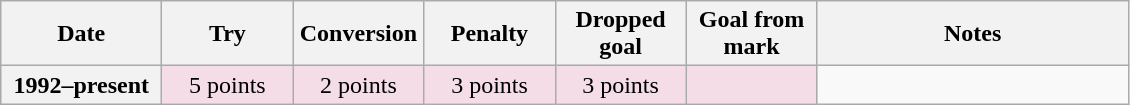<table class="wikitable">
<tr>
<th scope="col" width="100px">Date</th>
<th scope="col" width="80px">Try</th>
<th scope="col" width="80px">Conversion</th>
<th scope="col" width="80px">Penalty</th>
<th scope="col" width="80px">Dropped goal</th>
<th scope="col" width="80px">Goal from mark</th>
<th scope="col" width="200px">Notes<br></th>
</tr>
<tr style="text-align:center;  background:#F4DDE7;">
<th>1992–present</th>
<td>5 points</td>
<td>2 points</td>
<td>3 points</td>
<td>3 points</td>
<td></td>
</tr>
</table>
